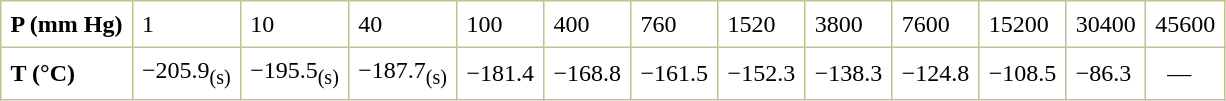<table border="1" cellspacing="0" cellpadding="6" style="margin: 0 0 0 0.5em; background: white; border-collapse: collapse; border-color: #C0C090;">
<tr>
<td><strong>P (mm Hg)</strong></td>
<td>1</td>
<td>10</td>
<td>40</td>
<td>100</td>
<td>400</td>
<td>760</td>
<td>1520</td>
<td>3800</td>
<td>7600</td>
<td>15200</td>
<td>30400</td>
<td>45600</td>
</tr>
<tr>
<td><strong>T (°C)</strong></td>
<td>−205.9<sub>(s)</sub></td>
<td>−195.5<sub>(s)</sub></td>
<td>−187.7<sub>(s)</sub></td>
<td>−181.4</td>
<td>−168.8</td>
<td>−161.5</td>
<td>−152.3</td>
<td>−138.3</td>
<td>−124.8</td>
<td>−108.5</td>
<td>−86.3</td>
<td>  —</td>
</tr>
</table>
